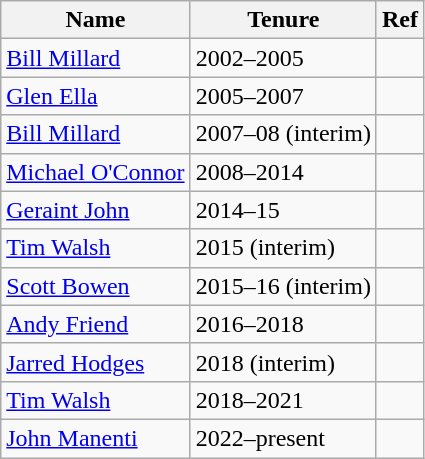<table class="wikitable">
<tr>
<th>Name</th>
<th>Tenure</th>
<th>Ref</th>
</tr>
<tr>
<td><a href='#'>Bill Millard</a></td>
<td>2002–2005</td>
<td align="center"></td>
</tr>
<tr>
<td><a href='#'>Glen Ella</a></td>
<td>2005–2007</td>
<td align="center"></td>
</tr>
<tr>
<td><a href='#'>Bill Millard</a></td>
<td>2007–08 (interim)</td>
<td align="center"></td>
</tr>
<tr>
<td><a href='#'>Michael O'Connor</a></td>
<td>2008–2014</td>
<td align="center"></td>
</tr>
<tr>
<td><a href='#'>Geraint John</a></td>
<td>2014–15</td>
<td align="center"></td>
</tr>
<tr>
<td><a href='#'>Tim Walsh</a></td>
<td>2015 (interim)</td>
<td align="center"></td>
</tr>
<tr>
<td><a href='#'>Scott Bowen</a></td>
<td>2015–16 (interim)</td>
<td align="center"></td>
</tr>
<tr>
<td><a href='#'>Andy Friend</a></td>
<td>2016–2018</td>
<td align="center"></td>
</tr>
<tr>
<td><a href='#'>Jarred Hodges</a></td>
<td>2018 (interim)</td>
<td align="center"></td>
</tr>
<tr>
<td><a href='#'>Tim Walsh</a></td>
<td>2018–2021</td>
<td align="center"></td>
</tr>
<tr>
<td><a href='#'>John Manenti</a></td>
<td>2022–present</td>
<td align="center"></td>
</tr>
</table>
